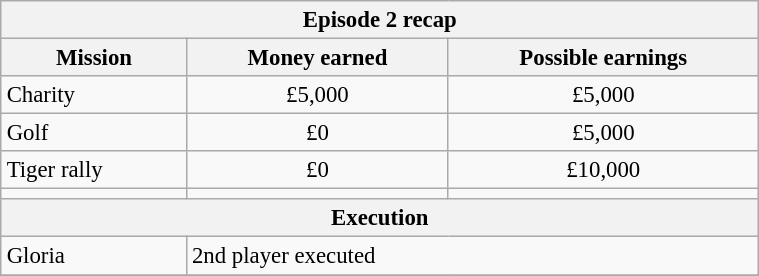<table class="wikitable" style="font-size: 95%; margin: 10px" align="right" width="40%">
<tr>
<th colspan=3>Episode 2 recap</th>
</tr>
<tr>
<th>Mission</th>
<th>Money earned</th>
<th>Possible earnings</th>
</tr>
<tr>
<td>Charity</td>
<td align="center">£5,000</td>
<td align="center">£5,000</td>
</tr>
<tr>
<td>Golf</td>
<td align="center">£0</td>
<td align="center">£5,000</td>
</tr>
<tr>
<td>Tiger rally</td>
<td align="center">£0</td>
<td align="center">£10,000</td>
</tr>
<tr>
<td><strong></strong></td>
<td align="center"><strong></strong></td>
<td align="center"><strong></strong></td>
</tr>
<tr>
<th colspan=3>Execution</th>
</tr>
<tr>
<td>Gloria</td>
<td colspan=2>2nd player executed</td>
</tr>
<tr>
</tr>
</table>
